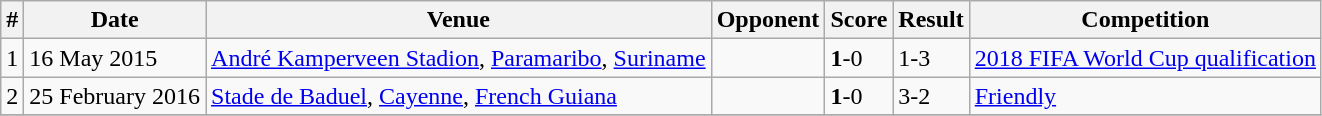<table class="wikitable">
<tr>
<th>#</th>
<th>Date</th>
<th>Venue</th>
<th>Opponent</th>
<th>Score</th>
<th>Result</th>
<th>Competition</th>
</tr>
<tr>
<td>1</td>
<td>16 May 2015</td>
<td><a href='#'>André Kamperveen Stadion</a>, <a href='#'>Paramaribo</a>, <a href='#'>Suriname</a></td>
<td></td>
<td><strong>1</strong>-0</td>
<td>1-3</td>
<td><a href='#'>2018 FIFA World Cup qualification</a></td>
</tr>
<tr>
<td>2</td>
<td>25 February 2016</td>
<td><a href='#'>Stade de Baduel</a>, <a href='#'>Cayenne</a>, <a href='#'>French Guiana</a></td>
<td></td>
<td><strong>1</strong>-0</td>
<td>3-2</td>
<td><a href='#'>Friendly</a></td>
</tr>
<tr>
</tr>
</table>
